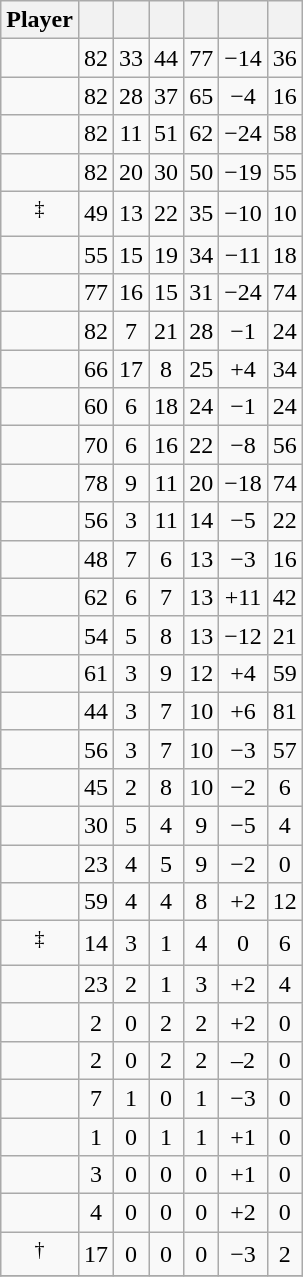<table class="wikitable sortable" style="text-align:center;">
<tr>
<th>Player</th>
<th></th>
<th></th>
<th></th>
<th></th>
<th data-sort-type="number"></th>
<th></th>
</tr>
<tr>
<td></td>
<td>82</td>
<td>33</td>
<td>44</td>
<td>77</td>
<td>−14</td>
<td>36</td>
</tr>
<tr>
<td></td>
<td>82</td>
<td>28</td>
<td>37</td>
<td>65</td>
<td>−4</td>
<td>16</td>
</tr>
<tr>
<td></td>
<td>82</td>
<td>11</td>
<td>51</td>
<td>62</td>
<td>−24</td>
<td>58</td>
</tr>
<tr>
<td></td>
<td>82</td>
<td>20</td>
<td>30</td>
<td>50</td>
<td>−19</td>
<td>55</td>
</tr>
<tr>
<td><sup>‡</sup></td>
<td>49</td>
<td>13</td>
<td>22</td>
<td>35</td>
<td>−10</td>
<td>10</td>
</tr>
<tr>
<td></td>
<td>55</td>
<td>15</td>
<td>19</td>
<td>34</td>
<td>−11</td>
<td>18</td>
</tr>
<tr>
<td></td>
<td>77</td>
<td>16</td>
<td>15</td>
<td>31</td>
<td>−24</td>
<td>74</td>
</tr>
<tr>
<td></td>
<td>82</td>
<td>7</td>
<td>21</td>
<td>28</td>
<td>−1</td>
<td>24</td>
</tr>
<tr>
<td></td>
<td>66</td>
<td>17</td>
<td>8</td>
<td>25</td>
<td>+4</td>
<td>34</td>
</tr>
<tr>
<td></td>
<td>60</td>
<td>6</td>
<td>18</td>
<td>24</td>
<td>−1</td>
<td>24</td>
</tr>
<tr>
<td></td>
<td>70</td>
<td>6</td>
<td>16</td>
<td>22</td>
<td>−8</td>
<td>56</td>
</tr>
<tr>
<td></td>
<td>78</td>
<td>9</td>
<td>11</td>
<td>20</td>
<td>−18</td>
<td>74</td>
</tr>
<tr>
<td></td>
<td>56</td>
<td>3</td>
<td>11</td>
<td>14</td>
<td>−5</td>
<td>22</td>
</tr>
<tr>
<td></td>
<td>48</td>
<td>7</td>
<td>6</td>
<td>13</td>
<td>−3</td>
<td>16</td>
</tr>
<tr>
<td></td>
<td>62</td>
<td>6</td>
<td>7</td>
<td>13</td>
<td>+11</td>
<td>42</td>
</tr>
<tr>
<td></td>
<td>54</td>
<td>5</td>
<td>8</td>
<td>13</td>
<td>−12</td>
<td>21</td>
</tr>
<tr>
<td></td>
<td>61</td>
<td>3</td>
<td>9</td>
<td>12</td>
<td>+4</td>
<td>59</td>
</tr>
<tr>
<td></td>
<td>44</td>
<td>3</td>
<td>7</td>
<td>10</td>
<td>+6</td>
<td>81</td>
</tr>
<tr>
<td></td>
<td>56</td>
<td>3</td>
<td>7</td>
<td>10</td>
<td>−3</td>
<td>57</td>
</tr>
<tr>
<td></td>
<td>45</td>
<td>2</td>
<td>8</td>
<td>10</td>
<td>−2</td>
<td>6</td>
</tr>
<tr>
<td></td>
<td>30</td>
<td>5</td>
<td>4</td>
<td>9</td>
<td>−5</td>
<td>4</td>
</tr>
<tr>
<td></td>
<td>23</td>
<td>4</td>
<td>5</td>
<td>9</td>
<td>−2</td>
<td>0</td>
</tr>
<tr>
<td></td>
<td>59</td>
<td>4</td>
<td>4</td>
<td>8</td>
<td>+2</td>
<td>12</td>
</tr>
<tr>
<td><sup>‡</sup></td>
<td>14</td>
<td>3</td>
<td>1</td>
<td>4</td>
<td>0</td>
<td>6</td>
</tr>
<tr>
<td></td>
<td>23</td>
<td>2</td>
<td>1</td>
<td>3</td>
<td>+2</td>
<td>4</td>
</tr>
<tr>
<td></td>
<td>2</td>
<td>0</td>
<td>2</td>
<td>2</td>
<td>+2</td>
<td>0</td>
</tr>
<tr>
<td></td>
<td>2</td>
<td>0</td>
<td>2</td>
<td>2</td>
<td>–2</td>
<td>0</td>
</tr>
<tr>
<td></td>
<td>7</td>
<td>1</td>
<td>0</td>
<td>1</td>
<td>−3</td>
<td>0</td>
</tr>
<tr>
<td></td>
<td>1</td>
<td>0</td>
<td>1</td>
<td>1</td>
<td>+1</td>
<td>0</td>
</tr>
<tr>
<td></td>
<td>3</td>
<td>0</td>
<td>0</td>
<td>0</td>
<td>+1</td>
<td>0</td>
</tr>
<tr>
<td></td>
<td>4</td>
<td>0</td>
<td>0</td>
<td>0</td>
<td>+2</td>
<td>0</td>
</tr>
<tr>
<td><sup>†</sup></td>
<td>17</td>
<td>0</td>
<td>0</td>
<td>0</td>
<td>−3</td>
<td>2</td>
</tr>
<tr>
</tr>
</table>
